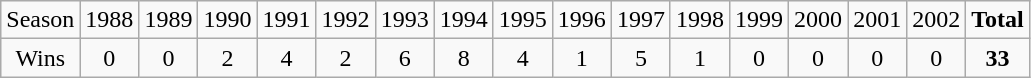<table class="wikitable sortable">
<tr>
<td>Season</td>
<td>1988</td>
<td>1989</td>
<td>1990</td>
<td>1991</td>
<td>1992</td>
<td>1993</td>
<td>1994</td>
<td>1995</td>
<td>1996</td>
<td>1997</td>
<td>1998</td>
<td>1999</td>
<td>2000</td>
<td>2001</td>
<td>2002</td>
<td><strong>Total</strong></td>
</tr>
<tr align=center>
<td>Wins</td>
<td>0</td>
<td>0</td>
<td>2</td>
<td>4</td>
<td>2</td>
<td>6</td>
<td>8</td>
<td>4</td>
<td>1</td>
<td>5</td>
<td>1</td>
<td>0</td>
<td>0</td>
<td>0</td>
<td>0</td>
<td><strong>33</strong></td>
</tr>
</table>
